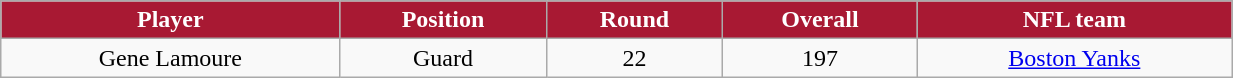<table class="wikitable" width="65%">
<tr align="center"  style="background:#A81933;color:#FFFFFF;">
<td><strong>Player</strong></td>
<td><strong>Position</strong></td>
<td><strong>Round</strong></td>
<td><strong>Overall</strong></td>
<td><strong>NFL team</strong></td>
</tr>
<tr align="center" bgcolor="">
<td>Gene Lamoure</td>
<td>Guard</td>
<td>22</td>
<td>197</td>
<td><a href='#'>Boston Yanks</a></td>
</tr>
</table>
